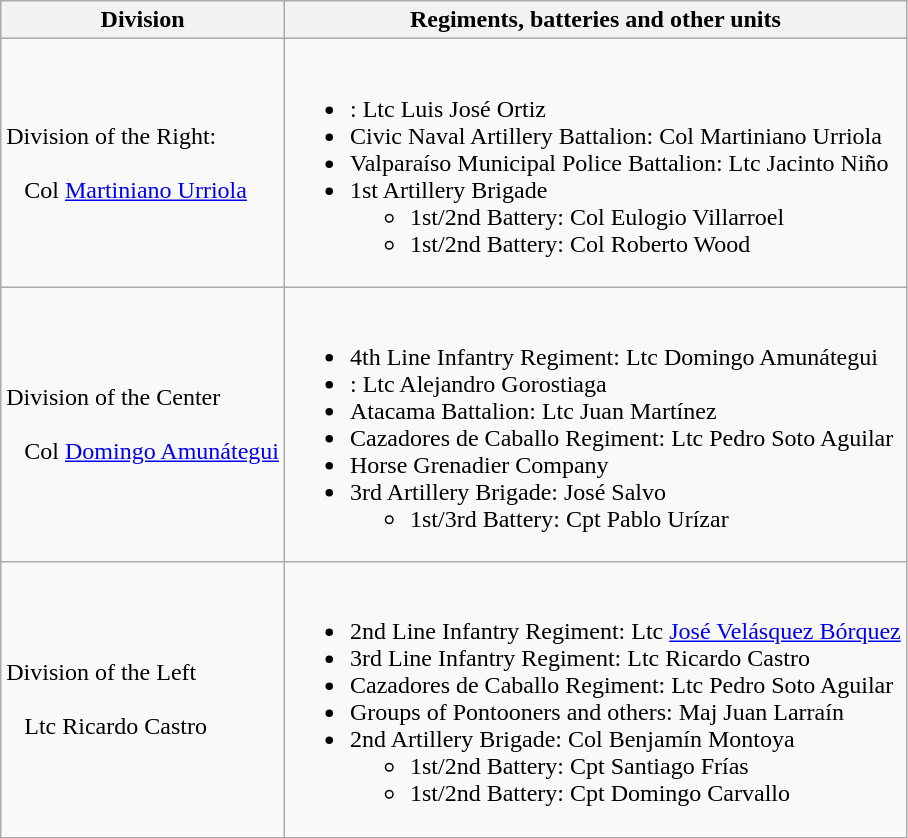<table class="wikitable">
<tr>
<th><strong>Division</strong></th>
<th><strong>Regiments, batteries and other units</strong></th>
</tr>
<tr>
<td>Division of the Right:<br><br>  
Col <a href='#'>Martiniano Urriola</a></td>
<td><br><ul><li>: Ltc Luis José Ortiz</li><li>Civic Naval Artillery Battalion: Col Martiniano Urriola</li><li>Valparaíso Municipal Police Battalion: Ltc Jacinto Niño</li><li>1st Artillery Brigade<ul><li>1st/2nd Battery: Col Eulogio Villarroel</li><li>1st/2nd Battery: Col Roberto Wood</li></ul></li></ul></td>
</tr>
<tr>
<td>Division of the Center<br><br>  
Col <a href='#'>Domingo Amunátegui</a></td>
<td><br><ul><li>4th Line Infantry Regiment: Ltc Domingo Amunátegui</li><li>: Ltc Alejandro Gorostiaga</li><li>Atacama Battalion: Ltc Juan Martínez</li><li>Cazadores de Caballo Regiment: Ltc Pedro Soto Aguilar</li><li>Horse Grenadier Company</li><li>3rd Artillery Brigade: José Salvo<ul><li>1st/3rd Battery: Cpt Pablo Urízar</li></ul></li></ul></td>
</tr>
<tr>
<td>Division of the Left<br><br>  
Ltc Ricardo Castro</td>
<td><br><ul><li>2nd Line Infantry Regiment: Ltc <a href='#'>José Velásquez Bórquez</a></li><li>3rd Line Infantry Regiment: Ltc Ricardo Castro</li><li>Cazadores de Caballo Regiment: Ltc Pedro Soto Aguilar</li><li>Groups of Pontooners and others: Maj Juan Larraín</li><li>2nd Artillery Brigade: Col Benjamín Montoya<ul><li>1st/2nd Battery: Cpt Santiago Frías</li><li>1st/2nd Battery: Cpt Domingo Carvallo</li></ul></li></ul></td>
</tr>
</table>
